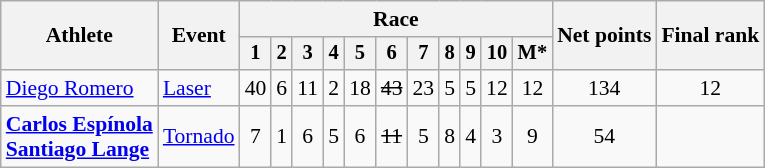<table class="wikitable" style="font-size:90%">
<tr>
<th rowspan="2">Athlete</th>
<th rowspan="2">Event</th>
<th colspan=11>Race</th>
<th rowspan=2>Net points</th>
<th rowspan=2>Final rank</th>
</tr>
<tr style="font-size:95%">
<th>1</th>
<th>2</th>
<th>3</th>
<th>4</th>
<th>5</th>
<th>6</th>
<th>7</th>
<th>8</th>
<th>9</th>
<th>10</th>
<th>M*</th>
</tr>
<tr align=center>
<td align=left><a href='#'>Diego Romero</a></td>
<td align=left><a href='#'>Laser</a></td>
<td>40</td>
<td>6</td>
<td>11</td>
<td>2</td>
<td>18</td>
<td><s>43</s></td>
<td>23</td>
<td>5</td>
<td>5</td>
<td>12</td>
<td>12</td>
<td>134</td>
<td>12</td>
</tr>
<tr align=center>
<td align=left><strong><a href='#'>Carlos Espínola</a><br><a href='#'>Santiago Lange</a></strong></td>
<td align=left><a href='#'>Tornado</a></td>
<td>7</td>
<td>1</td>
<td>6</td>
<td>5</td>
<td>6</td>
<td><s>11</s></td>
<td>5</td>
<td>8</td>
<td>4</td>
<td>3</td>
<td>9</td>
<td>54</td>
<td></td>
</tr>
</table>
